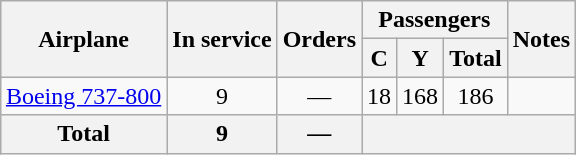<table class="wikitable" style="border-collapse:collapse;text-align:center;margin:1em auto;">
<tr>
<th rowspan="2">Airplane</th>
<th rowspan="2">In service</th>
<th rowspan="2">Orders</th>
<th colspan="3">Passengers</th>
<th rowspan="2">Notes</th>
</tr>
<tr>
<th><abbr>C</abbr></th>
<th><abbr>Y</abbr></th>
<th>Total</th>
</tr>
<tr>
<td><a href='#'>Boeing 737-800</a></td>
<td>9</td>
<td>—</td>
<td>18</td>
<td>168</td>
<td>186</td>
<td></td>
</tr>
<tr>
<th>Total</th>
<th>9</th>
<th>—</th>
<th colspan="4"></th>
</tr>
</table>
